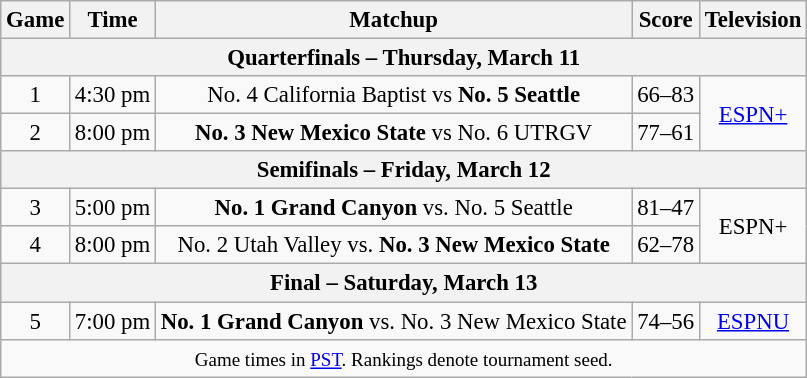<table class="wikitable" style="font-size: 95%;text-align:center">
<tr>
<th>Game</th>
<th>Time</th>
<th>Matchup</th>
<th>Score</th>
<th>Television</th>
</tr>
<tr>
<th colspan=5>Quarterfinals – Thursday, March 11</th>
</tr>
<tr>
<td>1</td>
<td>4:30 pm</td>
<td>No. 4 California Baptist vs <strong>No. 5 Seattle</strong></td>
<td>66–83</td>
<td rowspan=2><a href='#'>ESPN+</a></td>
</tr>
<tr>
<td>2</td>
<td>8:00 pm</td>
<td><strong>No. 3 New Mexico State</strong> vs No. 6 UTRGV</td>
<td>77–61</td>
</tr>
<tr>
<th colspan=5>Semifinals – Friday, March 12</th>
</tr>
<tr>
<td>3</td>
<td>5:00 pm</td>
<td><strong>No. 1 Grand Canyon</strong> vs. No. 5 Seattle</td>
<td>81–47</td>
<td rowspan=2>ESPN+</td>
</tr>
<tr>
<td>4</td>
<td>8:00 pm</td>
<td>No. 2 Utah Valley vs. <strong>No. 3 New Mexico State</strong></td>
<td>62–78</td>
</tr>
<tr>
<th colspan=5>Final – Saturday, March 13</th>
</tr>
<tr>
<td>5</td>
<td>7:00 pm</td>
<td><strong>No. 1 Grand Canyon</strong> vs. No. 3 New Mexico State</td>
<td>74–56</td>
<td><a href='#'>ESPNU</a></td>
</tr>
<tr>
<td colspan=5><small>Game times in <a href='#'>PST</a>. Rankings denote tournament seed.</small></td>
</tr>
</table>
